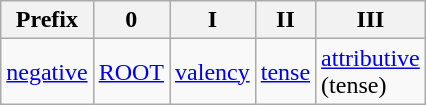<table class=wikitable>
<tr>
<th>Prefix</th>
<th>0</th>
<th>I</th>
<th>II</th>
<th>III</th>
</tr>
<tr>
<td><a href='#'>negative</a></td>
<td><a href='#'>ROOT</a></td>
<td><a href='#'>valency</a></td>
<td><a href='#'>tense</a></td>
<td><a href='#'>attributive</a><br>(tense)</td>
</tr>
</table>
